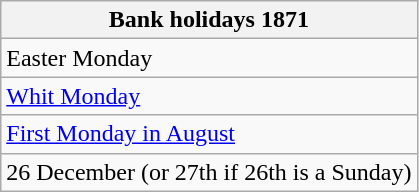<table class="wikitable">
<tr>
<th scope="col">Bank holidays 1871</th>
</tr>
<tr>
<td>Easter Monday</td>
</tr>
<tr>
<td><a href='#'>Whit Monday</a></td>
</tr>
<tr>
<td><a href='#'>First Monday in August</a></td>
</tr>
<tr>
<td>26 December (or 27th if 26th is a Sunday)</td>
</tr>
</table>
